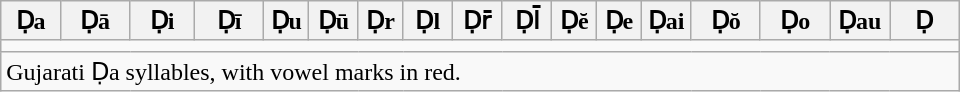<table class=wikitable style="width: 40em;">
<tr>
<th style="width:6%;">Ḍa</th>
<th style="width:7%;">Ḍā</th>
<th style="width:6.5%;">Ḍi</th>
<th style="width:7%;">Ḍī</th>
<th style="width:4.5%;">Ḍu</th>
<th style="width:5%;">Ḍū</th>
<th style="width:4.5%;">Ḍr</th>
<th style="width:5%;">Ḍl</th>
<th style="width:5%;">Ḍr̄</th>
<th style="width:5%;">Ḍl̄</th>
<th style="width:4.5%;">Ḍĕ</th>
<th style="width:4.5%;">Ḍe</th>
<th style="width:5%;">Ḍai</th>
<th style="width:7%;">Ḍŏ</th>
<th style="width:7%;">Ḍo</th>
<th style="width:6%;">Ḍau</th>
<th style="width:7%;">Ḍ</th>
</tr>
<tr align="center">
<td colspan=17></td>
</tr>
<tr>
<td colspan=17>Gujarati Ḍa syllables, with vowel marks in red.</td>
</tr>
</table>
